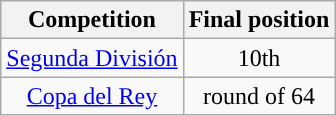<table class="wikitable" style="font-size:100%; text-align:center">
<tr>
<th>Competition</th>
<th>Final position</th>
</tr>
<tr style="background:">
<td><a href='#'>Segunda División</a></td>
<td>10th</td>
</tr>
<tr style="background:">
<td><a href='#'>Copa del Rey</a></td>
<td>round of 64</td>
</tr>
</table>
